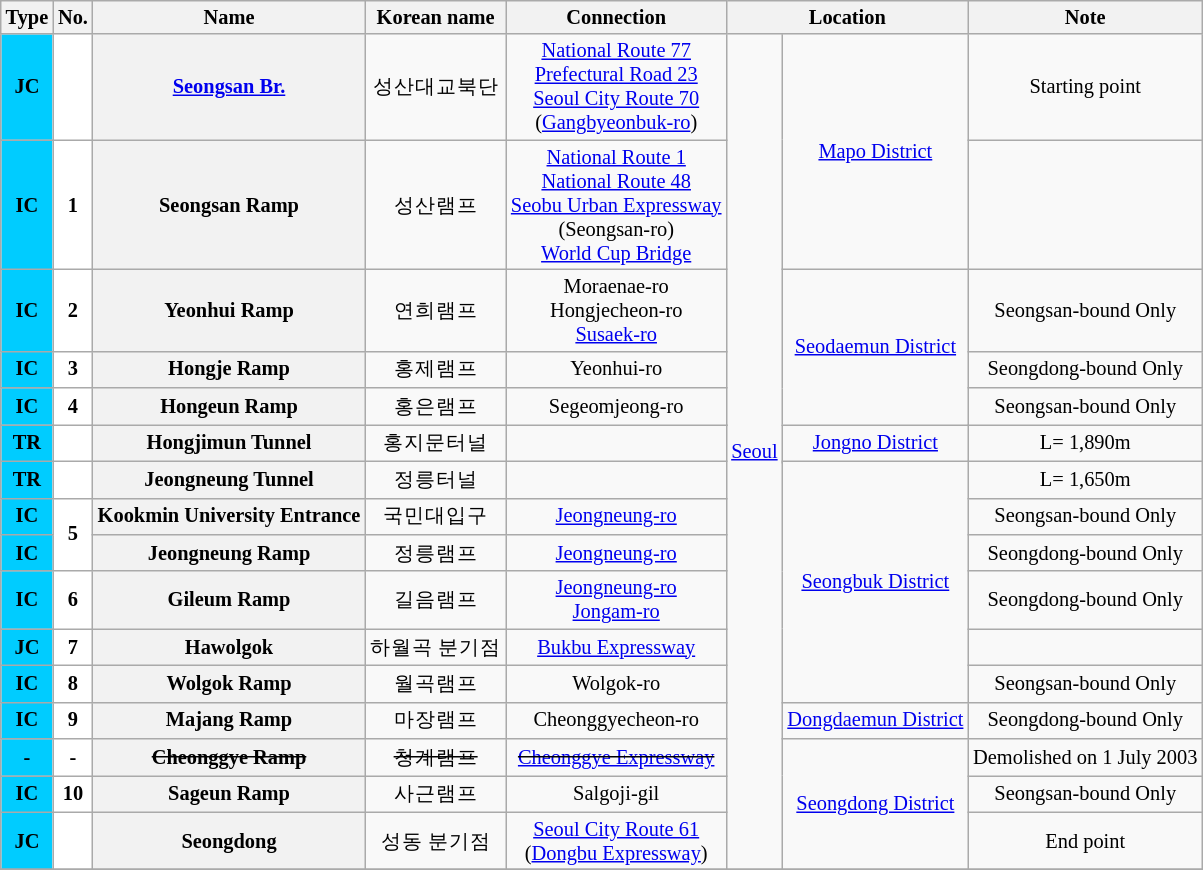<table class="wikitable" style="font-size: 85%; text-align: center;">
<tr>
<th>Type</th>
<th>No.</th>
<th>Name</th>
<th>Korean name</th>
<th>Connection</th>
<th colspan="2">Location</th>
<th>Note</th>
</tr>
<tr>
<th style="background-color: #00CCFF;">JC</th>
<th style="background-color: #FFFFFF;"></th>
<th><a href='#'>Seongsan Br.</a></th>
<td>성산대교북단</td>
<td> <a href='#'>National Route 77</a><br><a href='#'>Prefectural Road 23</a><br><a href='#'>Seoul City Route 70</a><br>(<a href='#'>Gangbyeonbuk-ro</a>)</td>
<td rowspan=18><a href='#'>Seoul</a></td>
<td rowspan=2><a href='#'>Mapo District</a></td>
<td>Starting point</td>
</tr>
<tr>
<th style="background-color: #00CCFF;">IC</th>
<th style="background-color: #FFFFFF;">1</th>
<th>Seongsan Ramp</th>
<td>성산램프</td>
<td> <a href='#'>National Route 1</a><br> <a href='#'>National Route 48</a><br><a href='#'>Seobu Urban Expressway</a><br>(Seongsan-ro)<br><a href='#'>World Cup Bridge</a></td>
<td></td>
</tr>
<tr>
<th style="background-color: #00CCFF;">IC</th>
<th style="background-color: #FFFFFF;">2</th>
<th>Yeonhui Ramp</th>
<td>연희램프</td>
<td>Moraenae-ro<br>Hongjecheon-ro<br><a href='#'>Susaek-ro</a></td>
<td rowspan=4><a href='#'>Seodaemun District</a></td>
<td>Seongsan-bound Only</td>
</tr>
<tr>
<th style="background-color: #00CCFF;">IC</th>
<th style="background-color: #FFFFFF;">3</th>
<th>Hongje Ramp</th>
<td>홍제램프</td>
<td>Yeonhui-ro</td>
<td>Seongdong-bound Only</td>
</tr>
<tr>
<th style="background-color: #00CCFF;">IC</th>
<th style="background-color: #FFFFFF;">4</th>
<th>Hongeun Ramp</th>
<td>홍은램프</td>
<td>Segeomjeong-ro</td>
<td>Seongsan-bound Only</td>
</tr>
<tr>
<th style="background-color: #00CCFF;" rowspan=2>TR</th>
<th style="background-color: #FFFFFF;" rowspan=2></th>
<th rowspan=2>Hongjimun Tunnel</th>
<td rowspan=2>홍지문터널</td>
<td rowspan=2></td>
<td rowspan=2>L= 1,890m</td>
</tr>
<tr>
<td rowspan=2><a href='#'>Jongno District</a></td>
</tr>
<tr>
<th style="background-color: #00CCFF;" rowspan=2>TR</th>
<th style="background-color: #FFFFFF;" rowspan=2></th>
<th rowspan=2>Jeongneung Tunnel</th>
<td rowspan=2>정릉터널</td>
<td rowspan=2></td>
<td rowspan=2>L= 1,650m</td>
</tr>
<tr>
<td rowspan=6><a href='#'>Seongbuk District</a></td>
</tr>
<tr>
<th style="background-color: #00CCFF;">IC</th>
<th style="background-color: #FFFFFF;" rowspan=2>5</th>
<th>Kookmin University Entrance</th>
<td>국민대입구</td>
<td><a href='#'>Jeongneung-ro</a></td>
<td>Seongsan-bound Only</td>
</tr>
<tr>
<th style="background-color: #00CCFF;">IC</th>
<th>Jeongneung Ramp</th>
<td>정릉램프</td>
<td><a href='#'>Jeongneung-ro</a></td>
<td>Seongdong-bound Only</td>
</tr>
<tr>
<th style="background-color: #00CCFF;">IC</th>
<th style="background-color: #FFFFFF;">6</th>
<th>Gileum Ramp</th>
<td>길음램프</td>
<td><a href='#'>Jeongneung-ro</a><br><a href='#'>Jongam-ro</a></td>
<td>Seongdong-bound Only</td>
</tr>
<tr>
<th style="background-color: #00CCFF;">JC</th>
<th style="background-color: #FFFFFF;">7</th>
<th>Hawolgok</th>
<td>하월곡 분기점</td>
<td><a href='#'>Bukbu Expressway</a></td>
<td></td>
</tr>
<tr>
<th style="background-color: #00CCFF;">IC</th>
<th style="background-color: #FFFFFF;">8</th>
<th>Wolgok Ramp</th>
<td>월곡램프</td>
<td>Wolgok-ro</td>
<td>Seongsan-bound Only</td>
</tr>
<tr>
<th style="background-color: #00CCFF;">IC</th>
<th style="background-color: #FFFFFF;">9</th>
<th>Majang Ramp</th>
<td>마장램프</td>
<td>Cheonggyecheon-ro</td>
<td><a href='#'>Dongdaemun District</a></td>
<td>Seongdong-bound Only</td>
</tr>
<tr>
<th style="background-color: #00CCFF;">-</th>
<th style="background-color: #FFFFFF;">-</th>
<th><del>Cheonggye Ramp</del></th>
<td><del>청계램프</del></td>
<td><del><a href='#'>Cheonggye Expressway</a></del></td>
<td rowspan=3><a href='#'>Seongdong District</a></td>
<td>Demolished on 1 July 2003</td>
</tr>
<tr>
<th style="background-color: #00CCFF;">IC</th>
<th style="background-color: #FFFFFF;">10</th>
<th>Sageun Ramp</th>
<td>사근램프</td>
<td>Salgoji-gil</td>
<td>Seongsan-bound Only</td>
</tr>
<tr>
<th style="background-color: #00CCFF;">JC</th>
<th style="background-color: #FFFFFF;"></th>
<th>Seongdong</th>
<td>성동 분기점</td>
<td><a href='#'>Seoul City Route 61</a><br>(<a href='#'>Dongbu Expressway</a>)</td>
<td>End point</td>
</tr>
<tr>
</tr>
</table>
